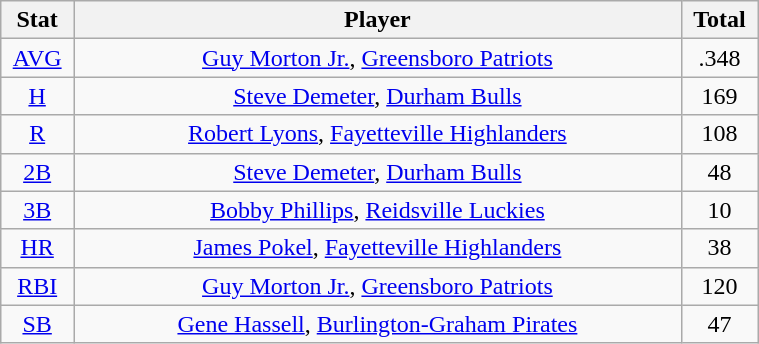<table class="wikitable" width="40%" style="text-align:center;">
<tr>
<th width="5%">Stat</th>
<th width="60%">Player</th>
<th width="5%">Total</th>
</tr>
<tr>
<td><a href='#'>AVG</a></td>
<td><a href='#'>Guy Morton Jr.</a>, <a href='#'>Greensboro Patriots</a></td>
<td>.348</td>
</tr>
<tr>
<td><a href='#'>H</a></td>
<td><a href='#'>Steve Demeter</a>, <a href='#'>Durham Bulls</a></td>
<td>169</td>
</tr>
<tr>
<td><a href='#'>R</a></td>
<td><a href='#'>Robert Lyons</a>, <a href='#'>Fayetteville Highlanders</a></td>
<td>108</td>
</tr>
<tr>
<td><a href='#'>2B</a></td>
<td><a href='#'>Steve Demeter</a>, <a href='#'>Durham Bulls</a></td>
<td>48</td>
</tr>
<tr>
<td><a href='#'>3B</a></td>
<td><a href='#'>Bobby Phillips</a>, <a href='#'>Reidsville Luckies</a></td>
<td>10</td>
</tr>
<tr>
<td><a href='#'>HR</a></td>
<td><a href='#'>James Pokel</a>, <a href='#'>Fayetteville Highlanders</a></td>
<td>38</td>
</tr>
<tr>
<td><a href='#'>RBI</a></td>
<td><a href='#'>Guy Morton Jr.</a>, <a href='#'>Greensboro Patriots</a></td>
<td>120</td>
</tr>
<tr>
<td><a href='#'>SB</a></td>
<td><a href='#'>Gene Hassell</a>, <a href='#'>Burlington-Graham Pirates</a></td>
<td>47</td>
</tr>
</table>
